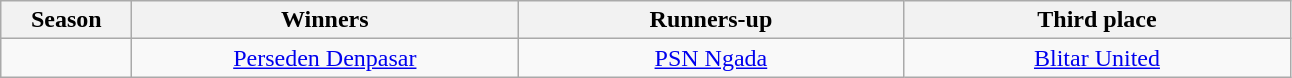<table class="wikitable sortable" style="text-align:center;">
<tr>
<th width="80">Season</th>
<th width="250">Winners</th>
<th width="250">Runners-up</th>
<th width="250">Third place</th>
</tr>
<tr>
<td></td>
<td><a href='#'>Perseden Denpasar</a></td>
<td><a href='#'>PSN Ngada</a></td>
<td><a href='#'>Blitar United</a></td>
</tr>
</table>
